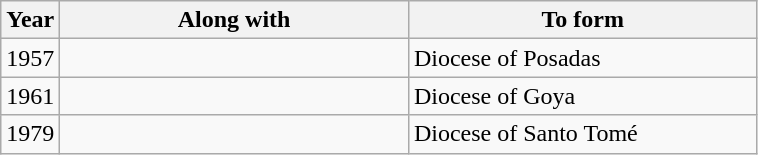<table class="wikitable">
<tr>
<th>Year</th>
<th width="225">Along with</th>
<th width="225">To form</th>
</tr>
<tr valign="top">
<td>1957</td>
<td></td>
<td>Diocese of Posadas</td>
</tr>
<tr>
<td>1961</td>
<td></td>
<td>Diocese of Goya</td>
</tr>
<tr>
<td>1979</td>
<td></td>
<td>Diocese of Santo Tomé</td>
</tr>
</table>
